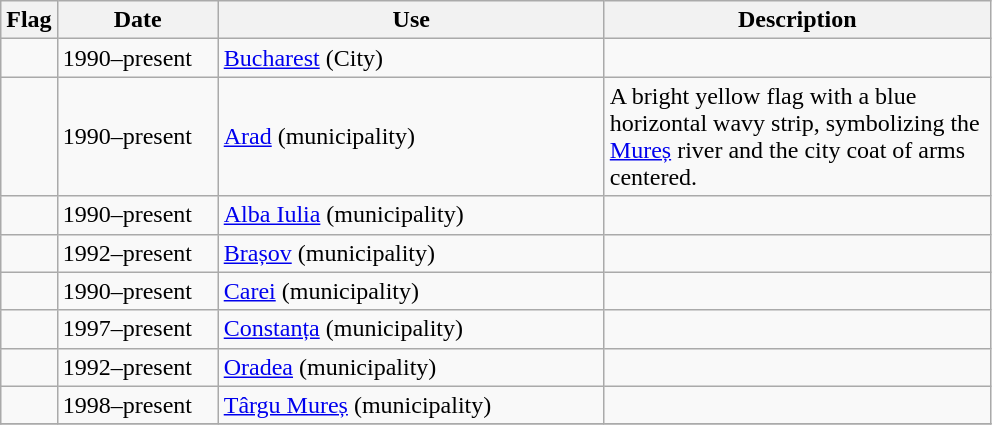<table class="wikitable">
<tr>
<th>Flag</th>
<th width="100">Date</th>
<th width="250">Use</th>
<th width="250">Description</th>
</tr>
<tr>
<td></td>
<td>1990–present</td>
<td><a href='#'>Bucharest</a> (City)</td>
<td></td>
</tr>
<tr>
<td></td>
<td>1990–present</td>
<td><a href='#'>Arad</a> (municipality)</td>
<td>A bright yellow flag with a blue horizontal wavy strip, symbolizing the <a href='#'>Mureș</a> river and the city coat of arms centered.</td>
</tr>
<tr>
<td></td>
<td>1990–present</td>
<td><a href='#'>Alba Iulia</a> (municipality)</td>
<td></td>
</tr>
<tr>
<td></td>
<td>1992–present</td>
<td><a href='#'>Brașov</a> (municipality)</td>
<td></td>
</tr>
<tr>
<td></td>
<td>1990–present</td>
<td><a href='#'>Carei</a> (municipality)</td>
<td></td>
</tr>
<tr>
<td></td>
<td>1997–present</td>
<td><a href='#'>Constanța</a> (municipality)</td>
<td></td>
</tr>
<tr>
<td></td>
<td>1992–present</td>
<td><a href='#'>Oradea</a> (municipality)</td>
<td></td>
</tr>
<tr>
<td></td>
<td>1998–present</td>
<td><a href='#'>Târgu Mureș</a> (municipality)</td>
<td></td>
</tr>
<tr>
</tr>
</table>
